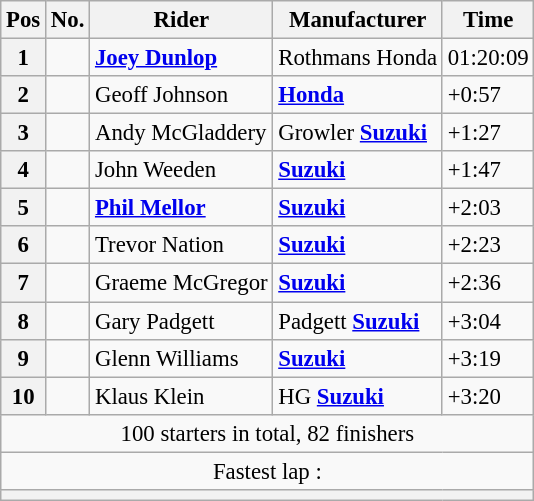<table class="wikitable" style="font-size: 95%;">
<tr>
<th>Pos</th>
<th>No.</th>
<th>Rider</th>
<th>Manufacturer</th>
<th>Time</th>
</tr>
<tr>
<th>1</th>
<td></td>
<td> <strong><a href='#'>Joey Dunlop</a></strong></td>
<td>Rothmans Honda</td>
<td>01:20:09</td>
</tr>
<tr>
<th>2</th>
<td></td>
<td> Geoff Johnson</td>
<td><strong><a href='#'>Honda</a></strong></td>
<td>+0:57</td>
</tr>
<tr>
<th>3</th>
<td></td>
<td> Andy McGladdery</td>
<td>Growler <strong><a href='#'>Suzuki</a></strong></td>
<td>+1:27</td>
</tr>
<tr>
<th>4</th>
<td></td>
<td> John Weeden</td>
<td><strong><a href='#'>Suzuki</a></strong></td>
<td>+1:47</td>
</tr>
<tr>
<th>5</th>
<td></td>
<td> <strong><a href='#'>Phil Mellor</a></strong></td>
<td><strong><a href='#'>Suzuki</a></strong></td>
<td>+2:03</td>
</tr>
<tr>
<th>6</th>
<td></td>
<td> Trevor Nation</td>
<td><strong><a href='#'>Suzuki</a></strong></td>
<td>+2:23</td>
</tr>
<tr>
<th>7</th>
<td></td>
<td> Graeme McGregor</td>
<td><strong><a href='#'>Suzuki</a></strong></td>
<td>+2:36</td>
</tr>
<tr>
<th>8</th>
<td></td>
<td> Gary Padgett</td>
<td>Padgett <strong><a href='#'>Suzuki</a></strong></td>
<td>+3:04</td>
</tr>
<tr>
<th>9</th>
<td></td>
<td> Glenn Williams</td>
<td><strong><a href='#'>Suzuki</a></strong></td>
<td>+3:19</td>
</tr>
<tr>
<th>10</th>
<td></td>
<td> Klaus Klein</td>
<td>HG <strong><a href='#'>Suzuki</a></strong></td>
<td>+3:20</td>
</tr>
<tr>
<td colspan="5" align="center">100 starters in total, 82 finishers</td>
</tr>
<tr>
<td colspan="5" align="center">Fastest lap :</td>
</tr>
<tr>
<th colspan="5"></th>
</tr>
</table>
